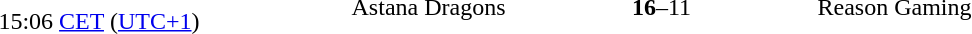<table>
<tr>
<td style="text-align:right" width="150px"><br>15:06 <a href='#'>CET</a> (<a href='#'>UTC+1</a>)</td>
<td style="text-align:right" width="200px">Astana Dragons</td>
<td style="text-align:center" width="200px"><strong>16</strong>–11<br></td>
<td style="text-align:left">Reason Gaming</td>
</tr>
</table>
